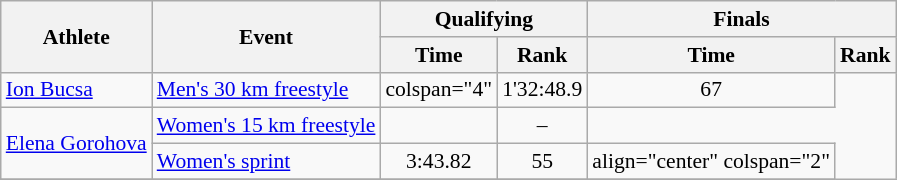<table class="wikitable" style="font-size:90%">
<tr>
<th rowspan="2">Athlete</th>
<th rowspan="2">Event</th>
<th colspan="2">Qualifying</th>
<th colspan="2">Finals</th>
</tr>
<tr>
<th>Time</th>
<th>Rank</th>
<th>Time</th>
<th>Rank</th>
</tr>
<tr>
<td><a href='#'>Ion Bucsa</a></td>
<td><a href='#'>Men's 30 km freestyle</a></td>
<td>colspan="4" </td>
<td align=center>1'32:48.9</td>
<td align=center>67</td>
</tr>
<tr>
<td rowspan="2"><a href='#'>Elena Gorohova</a></td>
<td><a href='#'>Women's 15 km freestyle</a></td>
<td align=center></td>
<td align=center>–</td>
</tr>
<tr>
<td><a href='#'>Women's sprint</a></td>
<td align="center">3:43.82</td>
<td align="center">55</td>
<td>align="center" colspan="2" </td>
</tr>
<tr>
</tr>
</table>
